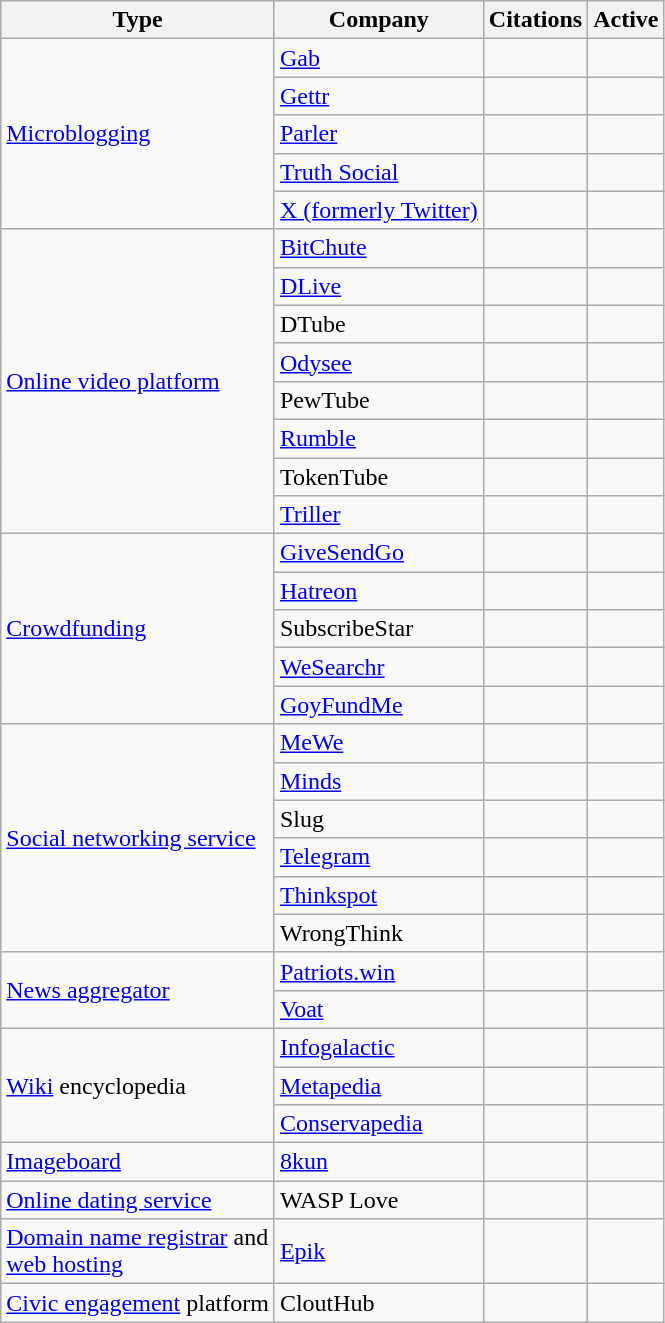<table class="wikitable sortable">
<tr>
<th>Type</th>
<th>Company</th>
<th>Citations</th>
<th>Active</th>
</tr>
<tr>
<td rowspan="5"><a href='#'>Microblogging</a></td>
<td><a href='#'>Gab</a></td>
<td></td>
<td></td>
</tr>
<tr>
<td><a href='#'>Gettr</a></td>
<td></td>
<td></td>
</tr>
<tr>
<td><a href='#'>Parler</a></td>
<td></td>
<td></td>
</tr>
<tr>
<td><a href='#'>Truth Social</a></td>
<td></td>
<td></td>
</tr>
<tr>
<td><a href='#'>X (formerly Twitter)</a></td>
<td></td>
<td></td>
</tr>
<tr>
<td rowspan="8"><a href='#'>Online video platform</a></td>
<td><a href='#'>BitChute</a></td>
<td></td>
<td></td>
</tr>
<tr>
<td><a href='#'>DLive</a></td>
<td></td>
<td></td>
</tr>
<tr>
<td>DTube</td>
<td></td>
<td></td>
</tr>
<tr>
<td><a href='#'>Odysee</a></td>
<td></td>
<td></td>
</tr>
<tr>
<td>PewTube</td>
<td></td>
<td></td>
</tr>
<tr>
<td><a href='#'>Rumble</a></td>
<td></td>
<td></td>
</tr>
<tr>
<td>TokenTube</td>
<td></td>
<td></td>
</tr>
<tr>
<td><a href='#'>Triller</a></td>
<td></td>
<td></td>
</tr>
<tr>
<td rowspan=5><a href='#'>Crowdfunding</a></td>
<td><a href='#'>GiveSendGo</a></td>
<td></td>
<td></td>
</tr>
<tr>
<td><a href='#'>Hatreon</a></td>
<td></td>
<td></td>
</tr>
<tr>
<td>SubscribeStar</td>
<td></td>
<td></td>
</tr>
<tr>
<td><a href='#'>WeSearchr</a></td>
<td></td>
<td></td>
</tr>
<tr>
<td><a href='#'>GoyFundMe</a></td>
<td></td>
<td></td>
</tr>
<tr>
<td rowspan="6"><a href='#'>Social networking service</a></td>
<td><a href='#'>MeWe</a></td>
<td></td>
<td></td>
</tr>
<tr>
<td><a href='#'>Minds</a></td>
<td></td>
<td></td>
</tr>
<tr>
<td>Slug</td>
<td></td>
<td></td>
</tr>
<tr>
<td><a href='#'>Telegram</a></td>
<td></td>
<td></td>
</tr>
<tr>
<td><a href='#'>Thinkspot</a></td>
<td></td>
<td></td>
</tr>
<tr>
<td>WrongThink</td>
<td></td>
<td></td>
</tr>
<tr>
<td rowspan=2><a href='#'>News aggregator</a></td>
<td><a href='#'>Patriots.win</a></td>
<td></td>
<td></td>
</tr>
<tr>
<td><a href='#'>Voat</a></td>
<td></td>
<td></td>
</tr>
<tr>
<td rowspan="3"><a href='#'>Wiki</a> encyclopedia</td>
<td><a href='#'>Infogalactic</a></td>
<td></td>
<td></td>
</tr>
<tr>
<td><a href='#'>Metapedia</a></td>
<td></td>
<td></td>
</tr>
<tr>
<td><a href='#'>Conservapedia</a></td>
<td></td>
<td></td>
</tr>
<tr>
<td><a href='#'>Imageboard</a></td>
<td><a href='#'>8kun</a></td>
<td></td>
<td></td>
</tr>
<tr>
<td><a href='#'>Online dating service</a></td>
<td>WASP Love</td>
<td></td>
<td></td>
</tr>
<tr>
<td><a href='#'>Domain name registrar</a> and<br><a href='#'>web hosting</a></td>
<td><a href='#'>Epik</a></td>
<td></td>
<td></td>
</tr>
<tr>
<td><a href='#'>Civic engagement</a> platform</td>
<td>CloutHub</td>
<td></td>
<td></td>
</tr>
</table>
